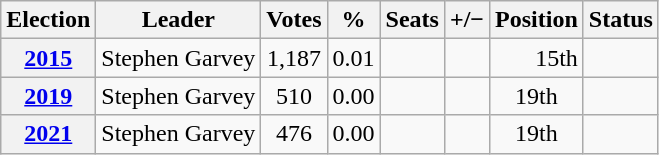<table class="wikitable" style="text-align: center">
<tr>
<th scope="col">Election</th>
<th scope="col">Leader</th>
<th scope="col">Votes</th>
<th scope="col">%</th>
<th scope="col">Seats</th>
<th scope="col">+/−</th>
<th scope="col">Position</th>
<th scope="col">Status</th>
</tr>
<tr>
<th><a href='#'>2015</a></th>
<td>Stephen Garvey</td>
<td>1,187</td>
<td>0.01</td>
<td></td>
<td></td>
<td align="right">15th</td>
<td></td>
</tr>
<tr>
<th><a href='#'>2019</a></th>
<td>Stephen Garvey</td>
<td>510</td>
<td>0.00</td>
<td></td>
<td></td>
<td> 19th</td>
<td></td>
</tr>
<tr>
<th><a href='#'>2021</a></th>
<td>Stephen Garvey</td>
<td>476</td>
<td>0.00</td>
<td></td>
<td></td>
<td> 19th</td>
<td></td>
</tr>
</table>
